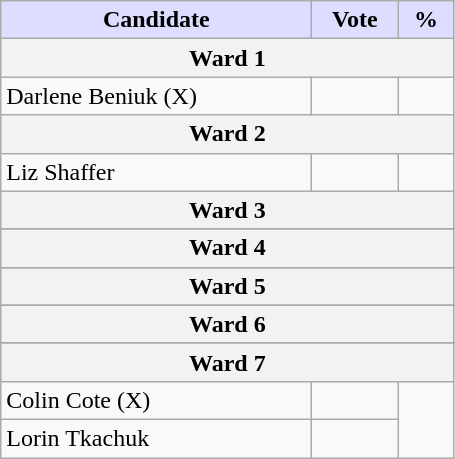<table class="wikitable">
<tr>
<th style="background:#ddf; width:200px;">Candidate</th>
<th style="background:#ddf; width:50px;">Vote</th>
<th style="background:#ddf; width:30px;">%</th>
</tr>
<tr>
<th colspan="3">Ward 1</th>
</tr>
<tr>
<td>Darlene Beniuk (X)</td>
<td></td>
</tr>
<tr>
<th colspan="3">Ward 2</th>
</tr>
<tr>
<td>Liz Shaffer</td>
<td></td>
</tr>
<tr>
<th colspan="3">Ward 3</th>
</tr>
<tr>
</tr>
<tr>
<th colspan="3">Ward 4</th>
</tr>
<tr>
</tr>
<tr>
<th colspan="3">Ward 5</th>
</tr>
<tr>
</tr>
<tr>
<th colspan="3">Ward 6</th>
</tr>
<tr>
</tr>
<tr>
<th colspan="3">Ward 7</th>
</tr>
<tr>
<td>Colin Cote (X)</td>
<td></td>
</tr>
<tr>
<td>Lorin Tkachuk</td>
<td></td>
</tr>
</table>
